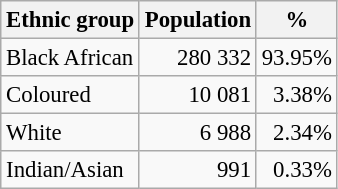<table class="wikitable" style="font-size: 95%; text-align: right">
<tr>
<th>Ethnic group</th>
<th>Population</th>
<th>%</th>
</tr>
<tr>
<td align=left>Black African</td>
<td>280 332</td>
<td>93.95%</td>
</tr>
<tr>
<td align=left>Coloured</td>
<td>10 081</td>
<td>3.38%</td>
</tr>
<tr>
<td align=left>White</td>
<td>6 988</td>
<td>2.34%</td>
</tr>
<tr>
<td align=left>Indian/Asian</td>
<td>991</td>
<td>0.33%</td>
</tr>
</table>
